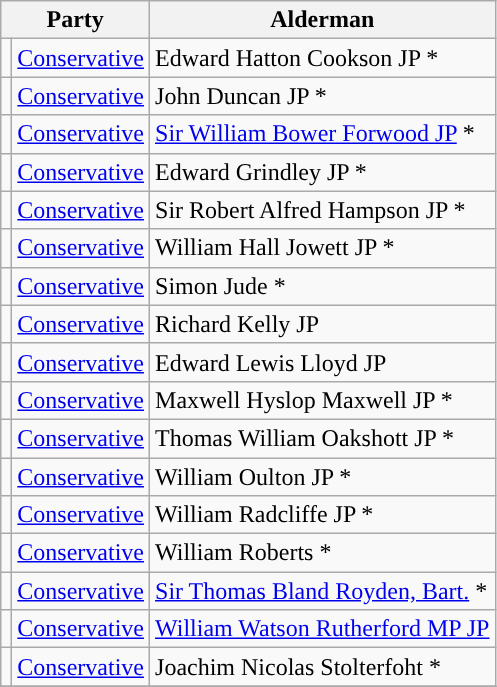<table class="wikitable">
<tr>
<th colspan="2">Party</th>
<th>Alderman</th>
</tr>
<tr>
<td style="background-color:"></td>
<td><a href='#'>Conservative</a></td>
<td>Edward Hatton Cookson JP *</td>
</tr>
<tr>
<td style="background-color:"></td>
<td><a href='#'>Conservative</a></td>
<td>John Duncan JP *</td>
</tr>
<tr>
<td style="background-color:"></td>
<td><a href='#'>Conservative</a></td>
<td><a href='#'>Sir William Bower Forwood JP</a> *</td>
</tr>
<tr>
<td style="background-color:"></td>
<td><a href='#'>Conservative</a></td>
<td>Edward Grindley JP *</td>
</tr>
<tr>
<td style="background-color:"></td>
<td><a href='#'>Conservative</a></td>
<td>Sir Robert Alfred Hampson JP *</td>
</tr>
<tr>
<td style="background-color:"></td>
<td><a href='#'>Conservative</a></td>
<td>William Hall Jowett JP *</td>
</tr>
<tr>
<td style="background-color:"></td>
<td><a href='#'>Conservative</a></td>
<td>Simon Jude *</td>
</tr>
<tr>
<td style="background-color:"></td>
<td><a href='#'>Conservative</a></td>
<td>Richard Kelly JP</td>
</tr>
<tr>
<td style="background-color:"></td>
<td><a href='#'>Conservative</a></td>
<td>Edward Lewis Lloyd JP</td>
</tr>
<tr>
<td style="background-color:"></td>
<td><a href='#'>Conservative</a></td>
<td>Maxwell Hyslop Maxwell JP *</td>
</tr>
<tr>
<td style="background-color:"></td>
<td><a href='#'>Conservative</a></td>
<td>Thomas William Oakshott JP *</td>
</tr>
<tr>
<td style="background-color:"></td>
<td><a href='#'>Conservative</a></td>
<td>William Oulton JP *</td>
</tr>
<tr>
<td style="background-color:"></td>
<td><a href='#'>Conservative</a></td>
<td>William Radcliffe JP *</td>
</tr>
<tr>
<td style="background-color:"></td>
<td><a href='#'>Conservative</a></td>
<td>William Roberts *</td>
</tr>
<tr>
<td style="background-color:"></td>
<td><a href='#'>Conservative</a></td>
<td><a href='#'>Sir Thomas Bland Royden, Bart.</a> *</td>
</tr>
<tr>
<td style="background-color:"></td>
<td><a href='#'>Conservative</a></td>
<td><a href='#'>William Watson Rutherford MP JP</a></td>
</tr>
<tr>
<td style="background-color:"></td>
<td><a href='#'>Conservative</a></td>
<td>Joachim Nicolas Stolterfoht *</td>
</tr>
<tr>
</tr>
</table>
